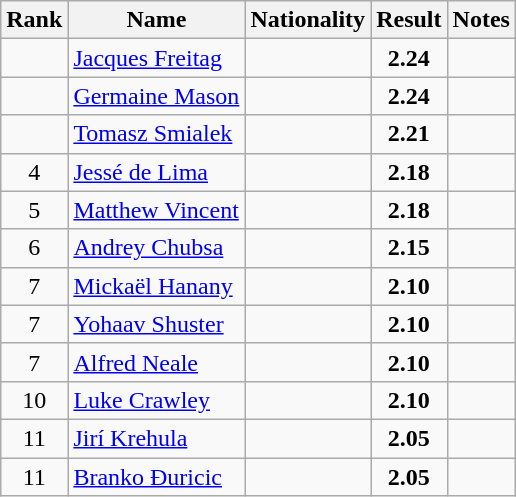<table class="wikitable sortable" style="text-align:center">
<tr>
<th>Rank</th>
<th>Name</th>
<th>Nationality</th>
<th>Result</th>
<th>Notes</th>
</tr>
<tr>
<td></td>
<td align=left><a href='#'>Jacques Freitag</a></td>
<td align=left></td>
<td><strong>2.24</strong></td>
<td></td>
</tr>
<tr>
<td></td>
<td align=left><a href='#'>Germaine Mason</a></td>
<td align=left></td>
<td><strong>2.24</strong></td>
<td></td>
</tr>
<tr>
<td></td>
<td align=left><a href='#'>Tomasz Smialek</a></td>
<td align=left></td>
<td><strong>2.21</strong></td>
<td></td>
</tr>
<tr>
<td>4</td>
<td align=left><a href='#'>Jessé de Lima</a></td>
<td align=left></td>
<td><strong>2.18</strong></td>
<td></td>
</tr>
<tr>
<td>5</td>
<td align=left><a href='#'>Matthew Vincent</a></td>
<td align=left></td>
<td><strong>2.18</strong></td>
<td></td>
</tr>
<tr>
<td>6</td>
<td align=left><a href='#'>Andrey Chubsa</a></td>
<td align=left></td>
<td><strong>2.15</strong></td>
<td></td>
</tr>
<tr>
<td>7</td>
<td align=left><a href='#'>Mickaël Hanany</a></td>
<td align=left></td>
<td><strong>2.10</strong></td>
<td></td>
</tr>
<tr>
<td>7</td>
<td align=left><a href='#'>Yohaav Shuster</a></td>
<td align=left></td>
<td><strong>2.10</strong></td>
<td></td>
</tr>
<tr>
<td>7</td>
<td align=left><a href='#'>Alfred Neale</a></td>
<td align=left></td>
<td><strong>2.10</strong></td>
<td></td>
</tr>
<tr>
<td>10</td>
<td align=left><a href='#'>Luke Crawley</a></td>
<td align=left></td>
<td><strong>2.10</strong></td>
<td></td>
</tr>
<tr>
<td>11</td>
<td align=left><a href='#'>Jirí Krehula</a></td>
<td align=left></td>
<td><strong>2.05</strong></td>
<td></td>
</tr>
<tr>
<td>11</td>
<td align=left><a href='#'>Branko Ðuricic</a></td>
<td align=left></td>
<td><strong>2.05</strong></td>
<td></td>
</tr>
</table>
